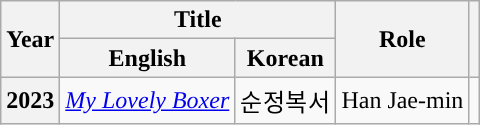<table class="wikitable sortable plainrowheaders">
<tr>
<th scope="col" rowspan="2">Year</th>
<th scope="col" colspan="2">Title</th>
<th scope="col" rowspan="2">Role</th>
<th scope="col" rowspan="2" class="unsortable"></th>
</tr>
<tr>
<th scope="col">English</th>
<th scope="col" style=>Korean</th>
</tr>
<tr>
<th rowspan="2" scope="row">2023</th>
<td><em><a href='#'>My Lovely Boxer</a></em></td>
<td>순정복서</td>
<td>Han Jae-min</td>
<td style="text-align:center"></td>
</tr>
</table>
